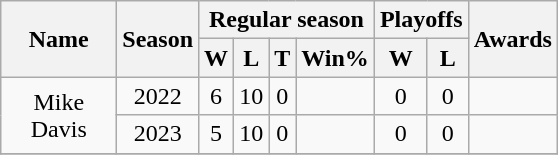<table class="wikitable" style="text-align:center">
<tr>
<th rowspan="2" style="width:70px;">Name</th>
<th rowspan="2">Season</th>
<th colspan="4">Regular season</th>
<th colspan="2">Playoffs</th>
<th rowspan="2">Awards</th>
</tr>
<tr>
<th>W</th>
<th>L</th>
<th>T</th>
<th>Win%</th>
<th>W</th>
<th>L</th>
</tr>
<tr>
<td rowspan=2>Mike Davis</td>
<td>2022</td>
<td>6</td>
<td>10</td>
<td>0</td>
<td></td>
<td>0</td>
<td>0</td>
<td></td>
</tr>
<tr>
<td>2023</td>
<td>5</td>
<td>10</td>
<td>0</td>
<td></td>
<td>0</td>
<td>0</td>
<td></td>
</tr>
<tr>
</tr>
</table>
